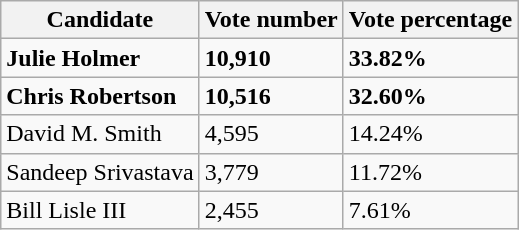<table class="wikitable">
<tr>
<th>Candidate</th>
<th>Vote number</th>
<th>Vote percentage</th>
</tr>
<tr>
<td><strong>Julie Holmer</strong></td>
<td><strong>10,910</strong></td>
<td><strong>33.82%</strong></td>
</tr>
<tr>
<td><strong>Chris Robertson</strong></td>
<td><strong>10,516</strong></td>
<td><strong>32.60%</strong></td>
</tr>
<tr>
<td>David M. Smith</td>
<td>4,595</td>
<td>14.24%</td>
</tr>
<tr>
<td>Sandeep Srivastava</td>
<td>3,779</td>
<td>11.72%</td>
</tr>
<tr>
<td>Bill Lisle III</td>
<td>2,455</td>
<td>7.61%</td>
</tr>
</table>
